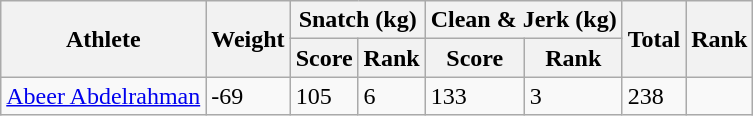<table class="wikitable">
<tr>
<th rowspan="2">Athlete</th>
<th rowspan="2">Weight</th>
<th colspan="2">Snatch (kg)</th>
<th colspan="2">Clean & Jerk (kg)</th>
<th rowspan="2">Total</th>
<th rowspan="2">Rank</th>
</tr>
<tr>
<th>Score</th>
<th>Rank</th>
<th>Score</th>
<th>Rank</th>
</tr>
<tr>
<td><a href='#'>Abeer Abdelrahman</a></td>
<td>-69</td>
<td>105</td>
<td>6</td>
<td>133</td>
<td>3</td>
<td>238</td>
<td></td>
</tr>
</table>
